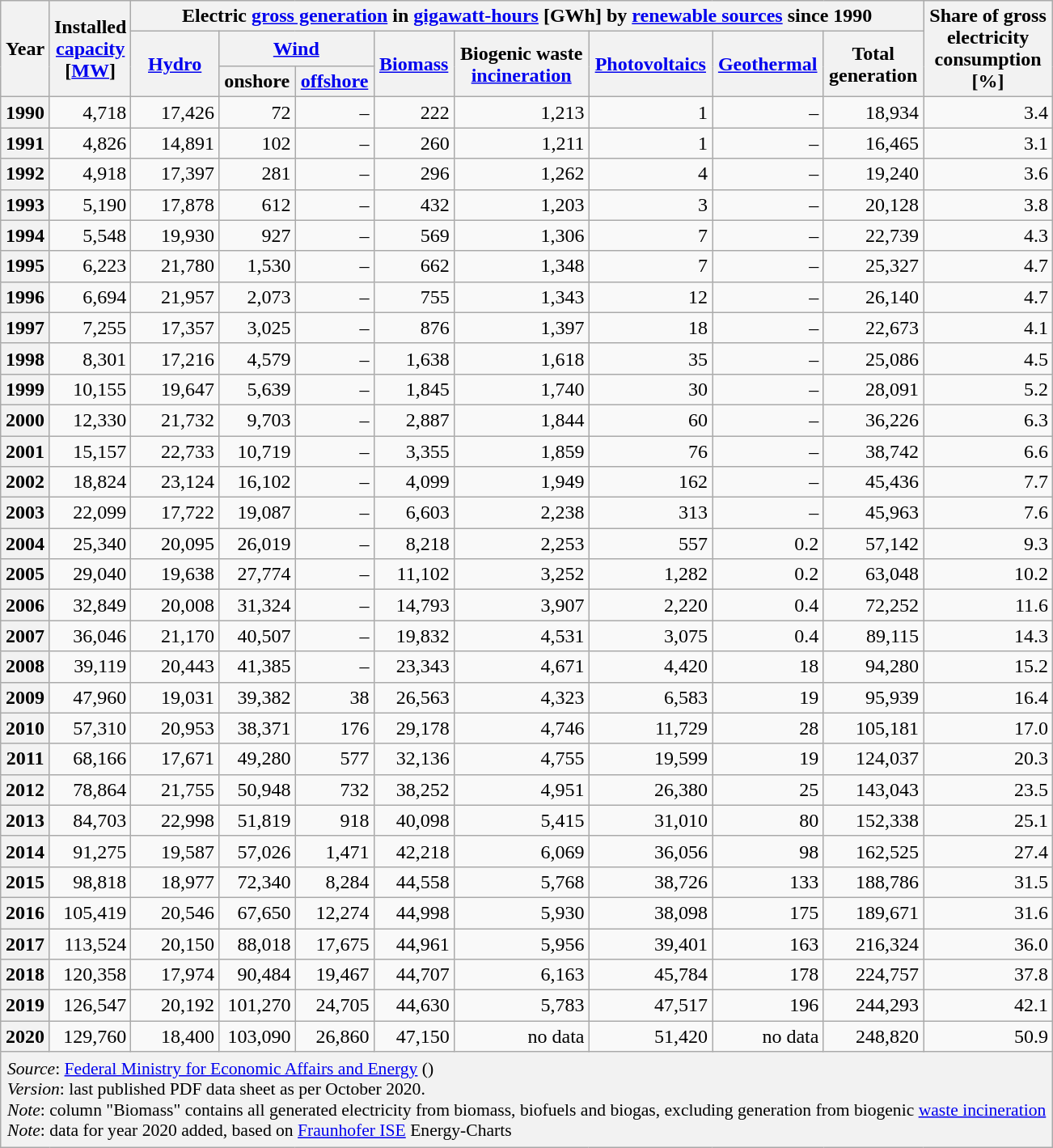<table style="text-align: right" class="wikitable">
<tr>
<th rowspan=3>Year</th>
<th rowspan=3 width=55>Installed<br><a href='#'>capacity</a><br>&#91;<a href='#'>MW</a>&#93;</th>
<th colspan=8>Electric <a href='#'>gross generation</a> in <a href='#'>gigawatt-hours</a> [GWh] by <a href='#'>renewable sources</a> since 1990</th>
<th rowspan=3>Share of gross<br>electricity<br>consumption<br>[%]</th>
</tr>
<tr>
<th rowspan=2 width=65><a href='#'>Hydro</a></th>
<th colspan=2><a href='#'>Wind</a></th>
<th rowspan=2><a href='#'>Biomass</a></th>
<th rowspan=2>Biogenic waste<br><a href='#'>incineration</a></th>
<th rowspan=2><a href='#'>Photovoltaics</a></th>
<th rowspan=2><a href='#'>Geothermal</a></th>
<th rowspan=2>Total<br>generation</th>
</tr>
<tr>
<th>onshore</th>
<th><a href='#'>offshore</a></th>
</tr>
<tr>
<th>1990</th>
<td>4,718</td>
<td>17,426</td>
<td>72</td>
<td>–</td>
<td>222</td>
<td>1,213</td>
<td>1</td>
<td>–</td>
<td>18,934</td>
<td>3.4</td>
</tr>
<tr>
<th>1991</th>
<td>4,826</td>
<td>14,891</td>
<td>102</td>
<td>–</td>
<td>260</td>
<td>1,211</td>
<td>1</td>
<td>–</td>
<td>16,465</td>
<td>3.1</td>
</tr>
<tr>
<th>1992</th>
<td>4,918</td>
<td>17,397</td>
<td>281</td>
<td>–</td>
<td>296</td>
<td>1,262</td>
<td>4</td>
<td>–</td>
<td>19,240</td>
<td>3.6</td>
</tr>
<tr>
<th>1993</th>
<td>5,190</td>
<td>17,878</td>
<td>612</td>
<td>–</td>
<td>432</td>
<td>1,203</td>
<td>3</td>
<td>–</td>
<td>20,128</td>
<td>3.8</td>
</tr>
<tr>
<th>1994</th>
<td>5,548</td>
<td>19,930</td>
<td>927</td>
<td>–</td>
<td>569</td>
<td>1,306</td>
<td>7</td>
<td>–</td>
<td>22,739</td>
<td>4.3</td>
</tr>
<tr>
<th>1995</th>
<td>6,223</td>
<td>21,780</td>
<td>1,530</td>
<td>–</td>
<td>662</td>
<td>1,348</td>
<td>7</td>
<td>–</td>
<td>25,327</td>
<td>4.7</td>
</tr>
<tr>
<th>1996</th>
<td>6,694</td>
<td>21,957</td>
<td>2,073</td>
<td>–</td>
<td>755</td>
<td>1,343</td>
<td>12</td>
<td>–</td>
<td>26,140</td>
<td>4.7</td>
</tr>
<tr>
<th>1997</th>
<td>7,255</td>
<td>17,357</td>
<td>3,025</td>
<td>–</td>
<td>876</td>
<td>1,397</td>
<td>18</td>
<td>–</td>
<td>22,673</td>
<td>4.1</td>
</tr>
<tr>
<th>1998</th>
<td>8,301</td>
<td>17,216</td>
<td>4,579</td>
<td>–</td>
<td>1,638</td>
<td>1,618</td>
<td>35</td>
<td>–</td>
<td>25,086</td>
<td>4.5</td>
</tr>
<tr>
<th>1999</th>
<td>10,155</td>
<td>19,647</td>
<td>5,639</td>
<td>–</td>
<td>1,845</td>
<td>1,740</td>
<td>30</td>
<td>–</td>
<td>28,091</td>
<td>5.2</td>
</tr>
<tr>
<th>2000</th>
<td>12,330</td>
<td>21,732</td>
<td>9,703</td>
<td>–</td>
<td>2,887</td>
<td>1,844</td>
<td>60</td>
<td>–</td>
<td>36,226</td>
<td>6.3</td>
</tr>
<tr>
<th>2001</th>
<td>15,157</td>
<td>22,733</td>
<td>10,719</td>
<td>–</td>
<td>3,355</td>
<td>1,859</td>
<td>76</td>
<td>–</td>
<td>38,742</td>
<td>6.6</td>
</tr>
<tr>
<th>2002</th>
<td>18,824</td>
<td>23,124</td>
<td>16,102</td>
<td>–</td>
<td>4,099</td>
<td>1,949</td>
<td>162</td>
<td>–</td>
<td>45,436</td>
<td>7.7</td>
</tr>
<tr>
<th>2003</th>
<td>22,099</td>
<td>17,722</td>
<td>19,087</td>
<td>–</td>
<td>6,603</td>
<td>2,238</td>
<td>313</td>
<td>–</td>
<td>45,963</td>
<td>7.6</td>
</tr>
<tr>
<th>2004</th>
<td>25,340</td>
<td>20,095</td>
<td>26,019</td>
<td>–</td>
<td>8,218</td>
<td>2,253</td>
<td>557</td>
<td>0.2</td>
<td>57,142</td>
<td>9.3</td>
</tr>
<tr>
<th>2005</th>
<td>29,040</td>
<td>19,638</td>
<td>27,774</td>
<td>–</td>
<td>11,102</td>
<td>3,252</td>
<td>1,282</td>
<td>0.2</td>
<td>63,048</td>
<td>10.2</td>
</tr>
<tr>
<th>2006</th>
<td>32,849</td>
<td>20,008</td>
<td>31,324</td>
<td>–</td>
<td>14,793</td>
<td>3,907</td>
<td>2,220</td>
<td>0.4</td>
<td>72,252</td>
<td>11.6</td>
</tr>
<tr>
<th>2007</th>
<td>36,046</td>
<td>21,170</td>
<td>40,507</td>
<td>–</td>
<td>19,832</td>
<td>4,531</td>
<td>3,075</td>
<td>0.4</td>
<td>89,115</td>
<td>14.3</td>
</tr>
<tr>
<th>2008</th>
<td>39,119</td>
<td>20,443</td>
<td>41,385</td>
<td>–</td>
<td>23,343</td>
<td>4,671</td>
<td>4,420</td>
<td>18</td>
<td>94,280</td>
<td>15.2</td>
</tr>
<tr>
<th>2009</th>
<td>47,960</td>
<td>19,031</td>
<td>39,382</td>
<td>38</td>
<td>26,563</td>
<td>4,323</td>
<td>6,583</td>
<td>19</td>
<td>95,939</td>
<td>16.4</td>
</tr>
<tr>
<th>2010</th>
<td>57,310</td>
<td>20,953</td>
<td>38,371</td>
<td>176</td>
<td>29,178</td>
<td>4,746</td>
<td>11,729</td>
<td>28</td>
<td>105,181</td>
<td>17.0</td>
</tr>
<tr>
<th>2011</th>
<td>68,166</td>
<td>17,671</td>
<td>49,280</td>
<td>577</td>
<td>32,136</td>
<td>4,755</td>
<td>19,599</td>
<td>19</td>
<td>124,037</td>
<td>20.3</td>
</tr>
<tr>
<th>2012</th>
<td>78,864</td>
<td>21,755</td>
<td>50,948</td>
<td>732</td>
<td>38,252</td>
<td>4,951</td>
<td>26,380</td>
<td>25</td>
<td>143,043</td>
<td>23.5</td>
</tr>
<tr>
<th>2013</th>
<td>84,703</td>
<td>22,998</td>
<td>51,819</td>
<td>918</td>
<td>40,098</td>
<td>5,415</td>
<td>31,010</td>
<td>80</td>
<td>152,338</td>
<td>25.1</td>
</tr>
<tr>
<th>2014</th>
<td>91,275</td>
<td>19,587</td>
<td>57,026</td>
<td>1,471</td>
<td>42,218</td>
<td>6,069</td>
<td>36,056</td>
<td>98</td>
<td>162,525</td>
<td>27.4</td>
</tr>
<tr>
<th>2015</th>
<td>98,818</td>
<td>18,977</td>
<td>72,340</td>
<td>8,284</td>
<td>44,558</td>
<td>5,768</td>
<td>38,726</td>
<td>133</td>
<td>188,786</td>
<td>31.5</td>
</tr>
<tr>
<th>2016</th>
<td>105,419</td>
<td>20,546</td>
<td>67,650</td>
<td>12,274</td>
<td>44,998</td>
<td>5,930</td>
<td>38,098</td>
<td>175</td>
<td>189,671</td>
<td>31.6</td>
</tr>
<tr>
<th>2017</th>
<td>113,524</td>
<td>20,150</td>
<td>88,018</td>
<td>17,675</td>
<td>44,961</td>
<td>5,956</td>
<td>39,401</td>
<td>163</td>
<td>216,324</td>
<td>36.0</td>
</tr>
<tr>
<th>2018</th>
<td>120,358</td>
<td>17,974</td>
<td>90,484</td>
<td>19,467</td>
<td>44,707</td>
<td>6,163</td>
<td>45,784</td>
<td>178</td>
<td>224,757</td>
<td>37.8</td>
</tr>
<tr>
<th>2019</th>
<td>126,547</td>
<td>20,192</td>
<td>101,270</td>
<td>24,705</td>
<td>44,630</td>
<td>5,783</td>
<td>47,517</td>
<td>196</td>
<td>244,293</td>
<td>42.1</td>
</tr>
<tr>
<th>2020</th>
<td>129,760</td>
<td>18,400</td>
<td>103,090</td>
<td>26,860</td>
<td>47,150</td>
<td>no data</td>
<td>51,420</td>
<td>no data</td>
<td>248,820</td>
<td>50.9</td>
</tr>
<tr>
<th colspan=11 style="font-weight: normal; font-size: 0.9em; text-align: left; padding: 5px;"><em>Source</em>: <a href='#'>Federal Ministry for Economic Affairs and Energy</a> ()<br><em>Version</em>: last published PDF data sheet as per October 2020.<br><em>Note</em>: column "Biomass" contains all generated electricity from biomass, biofuels and biogas, excluding generation from biogenic <a href='#'>waste incineration</a><br><em>Note</em>: data for year 2020 added, based on <a href='#'>Fraunhofer ISE</a> Energy-Charts </th>
</tr>
</table>
